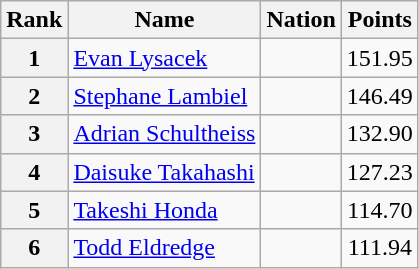<table class="wikitable sortable">
<tr>
<th>Rank</th>
<th>Name</th>
<th>Nation</th>
<th>Points</th>
</tr>
<tr>
<th>1</th>
<td><a href='#'>Evan Lysacek</a></td>
<td></td>
<td align="center">151.95</td>
</tr>
<tr>
<th>2</th>
<td><a href='#'>Stephane Lambiel</a></td>
<td></td>
<td align="center">146.49</td>
</tr>
<tr>
<th>3</th>
<td><a href='#'>Adrian Schultheiss</a></td>
<td></td>
<td align="center">132.90</td>
</tr>
<tr>
<th>4</th>
<td><a href='#'>Daisuke Takahashi</a></td>
<td></td>
<td align="center">127.23</td>
</tr>
<tr>
<th>5</th>
<td><a href='#'>Takeshi Honda</a></td>
<td></td>
<td align="center">114.70</td>
</tr>
<tr>
<th>6</th>
<td><a href='#'>Todd Eldredge</a></td>
<td></td>
<td align="center">111.94</td>
</tr>
</table>
